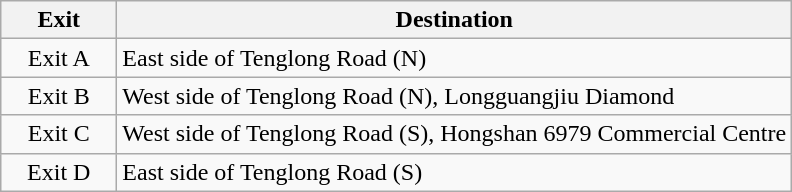<table class="wikitable">
<tr>
<th style="width:70px">Exit</th>
<th>Destination</th>
</tr>
<tr>
<td align="center">Exit A</td>
<td>East side of Tenglong Road (N)</td>
</tr>
<tr>
<td align="center">Exit B</td>
<td>West side of Tenglong Road (N), Longguangjiu Diamond</td>
</tr>
<tr>
<td align="center">Exit C</td>
<td>West side of Tenglong Road (S), Hongshan 6979 Commercial Centre</td>
</tr>
<tr>
<td align="center">Exit D</td>
<td>East side of Tenglong Road (S)</td>
</tr>
</table>
